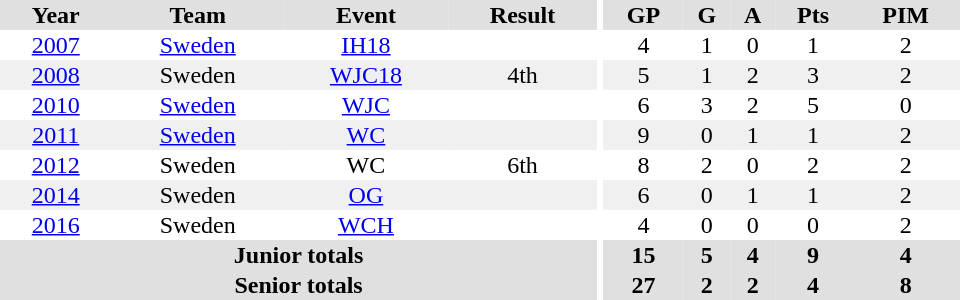<table border="0" cellpadding="1" cellspacing="0" ID="Table3" style="text-align:center; width:40em">
<tr bgcolor="#e0e0e0">
<th>Year</th>
<th>Team</th>
<th>Event</th>
<th>Result</th>
<th rowspan="99" bgcolor="#ffffff"></th>
<th>GP</th>
<th>G</th>
<th>A</th>
<th>Pts</th>
<th>PIM</th>
</tr>
<tr>
<td><a href='#'>2007</a></td>
<td><a href='#'>Sweden</a></td>
<td><a href='#'>IH18</a></td>
<td></td>
<td>4</td>
<td>1</td>
<td>0</td>
<td>1</td>
<td>2</td>
</tr>
<tr bgcolor="#f0f0f0">
<td><a href='#'>2008</a></td>
<td>Sweden</td>
<td><a href='#'>WJC18</a></td>
<td>4th</td>
<td>5</td>
<td>1</td>
<td>2</td>
<td>3</td>
<td>2</td>
</tr>
<tr>
<td><a href='#'>2010</a></td>
<td><a href='#'>Sweden</a></td>
<td><a href='#'>WJC</a></td>
<td></td>
<td>6</td>
<td>3</td>
<td>2</td>
<td>5</td>
<td>0</td>
</tr>
<tr bgcolor="#f0f0f0">
<td><a href='#'>2011</a></td>
<td><a href='#'>Sweden</a></td>
<td><a href='#'>WC</a></td>
<td></td>
<td>9</td>
<td>0</td>
<td>1</td>
<td>1</td>
<td>2</td>
</tr>
<tr>
<td><a href='#'>2012</a></td>
<td>Sweden</td>
<td>WC</td>
<td>6th</td>
<td>8</td>
<td>2</td>
<td>0</td>
<td>2</td>
<td>2</td>
</tr>
<tr bgcolor="#f0f0f0">
<td><a href='#'>2014</a></td>
<td>Sweden</td>
<td><a href='#'>OG</a></td>
<td></td>
<td>6</td>
<td>0</td>
<td>1</td>
<td>1</td>
<td>2</td>
</tr>
<tr>
<td><a href='#'>2016</a></td>
<td>Sweden</td>
<td><a href='#'>WCH</a></td>
<td></td>
<td>4</td>
<td>0</td>
<td>0</td>
<td>0</td>
<td>2</td>
</tr>
<tr bgcolor="#e0e0e0">
<th colspan="4">Junior totals</th>
<th>15</th>
<th>5</th>
<th>4</th>
<th>9</th>
<th>4</th>
</tr>
<tr bgcolor="#e0e0e0">
<th colspan="4">Senior totals</th>
<th>27</th>
<th>2</th>
<th>2</th>
<th>4</th>
<th>8</th>
</tr>
</table>
